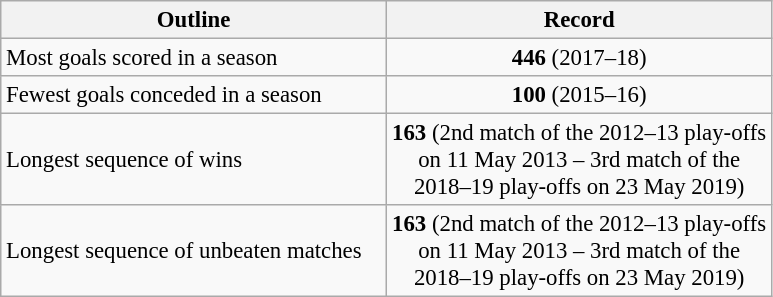<table class="wikitable" style="text-align: center; font-size:95%">
<tr>
<th width="250">Outline</th>
<th width="250">Record</th>
</tr>
<tr>
<td align="left">Most goals scored in a season</td>
<td><strong>446</strong> (2017–18)</td>
</tr>
<tr>
<td align="left">Fewest goals conceded in a season</td>
<td><strong>100</strong> (2015–16)</td>
</tr>
<tr>
<td align="left">Longest sequence of wins</td>
<td><strong>163</strong> (2nd match of the 2012–13 play-offs on 11 May 2013 – 3rd match of the 2018–19 play-offs on 23 May 2019)</td>
</tr>
<tr>
<td align="left">Longest sequence of unbeaten matches</td>
<td><strong>163</strong> (2nd match of the 2012–13 play-offs on 11 May 2013 – 3rd match of the 2018–19 play-offs on 23 May 2019)</td>
</tr>
</table>
